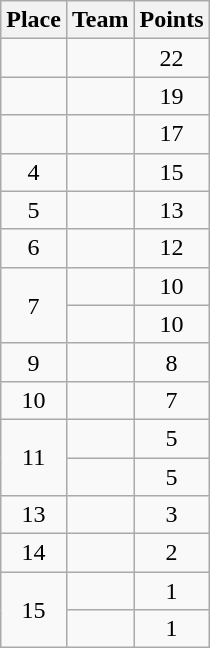<table class="wikitable" style="text-align:center; padding-bottom:0;">
<tr>
<th>Place</th>
<th style="text-align:left;">Team</th>
<th>Points</th>
</tr>
<tr>
<td></td>
<td align=left></td>
<td>22</td>
</tr>
<tr>
<td></td>
<td align=left></td>
<td>19</td>
</tr>
<tr>
<td></td>
<td align=left></td>
<td>17</td>
</tr>
<tr>
<td>4</td>
<td align=left></td>
<td>15</td>
</tr>
<tr>
<td>5</td>
<td align=left></td>
<td>13</td>
</tr>
<tr>
<td>6</td>
<td align=left></td>
<td>12</td>
</tr>
<tr>
<td rowspan=2>7</td>
<td align=left></td>
<td>10</td>
</tr>
<tr>
<td align=left></td>
<td>10</td>
</tr>
<tr>
<td>9</td>
<td align=left></td>
<td>8</td>
</tr>
<tr>
<td>10</td>
<td align=left></td>
<td>7</td>
</tr>
<tr>
<td rowspan=2>11</td>
<td align=left></td>
<td>5</td>
</tr>
<tr>
<td align=left></td>
<td>5</td>
</tr>
<tr>
<td>13</td>
<td align=left></td>
<td>3</td>
</tr>
<tr>
<td>14</td>
<td align=left></td>
<td>2</td>
</tr>
<tr>
<td rowspan=2>15</td>
<td align=left></td>
<td>1</td>
</tr>
<tr>
<td align=left></td>
<td>1</td>
</tr>
</table>
